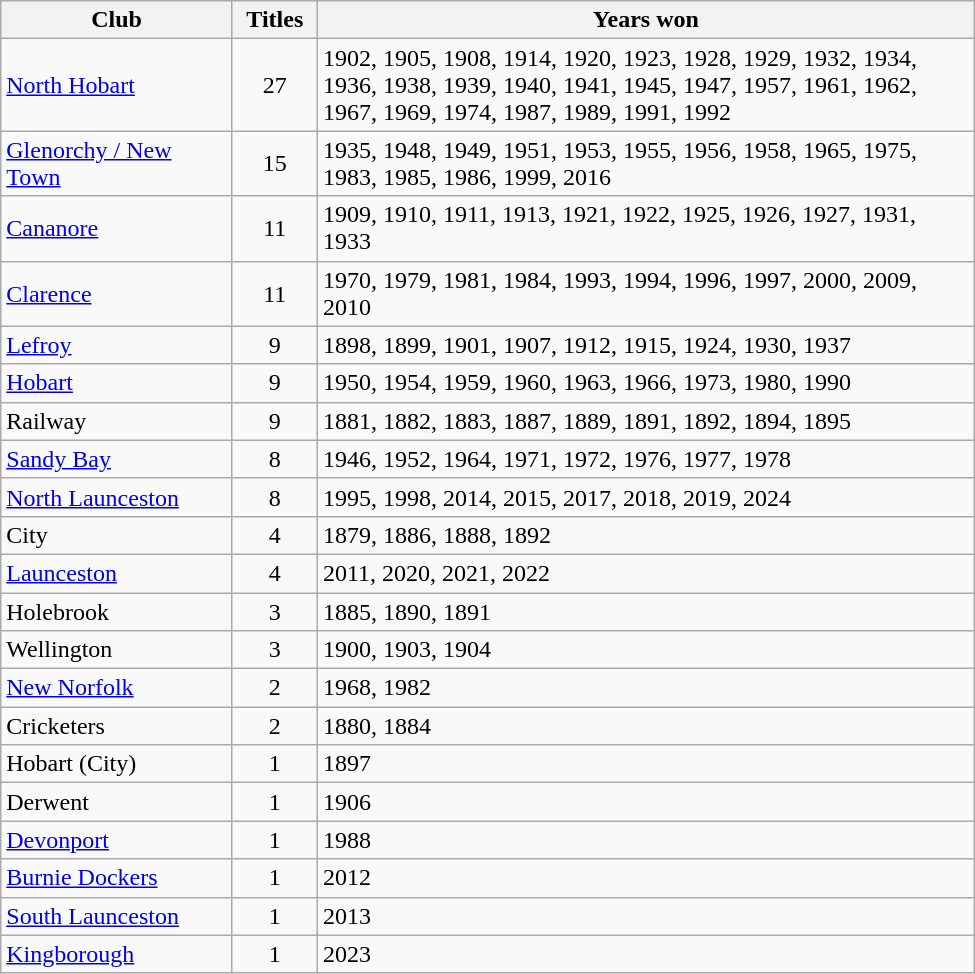<table class="wikitable sortable" width="650px">
<tr>
<th width=150px>Club</th>
<th width=50px>Titles</th>
<th width=450px>Years won</th>
</tr>
<tr>
<td><a href='#'>North Hobart</a></td>
<td align=center>27</td>
<td>1902, 1905, 1908, 1914, 1920, 1923, 1928, 1929, 1932, 1934, 1936, 1938, 1939, 1940, 1941, 1945, 1947, 1957, 1961, 1962, 1967, 1969, 1974, 1987, 1989, 1991, 1992</td>
</tr>
<tr>
<td><a href='#'>Glenorchy / New Town</a></td>
<td align=center>15</td>
<td>1935, 1948, 1949, 1951, 1953, 1955, 1956, 1958, 1965, 1975, 1983, 1985, 1986, 1999, 2016</td>
</tr>
<tr>
<td><a href='#'>Cananore</a></td>
<td align=center>11</td>
<td>1909, 1910, 1911, 1913, 1921, 1922, 1925, 1926, 1927, 1931, 1933</td>
</tr>
<tr>
<td><a href='#'>Clarence</a></td>
<td align=center>11</td>
<td>1970, 1979, 1981, 1984, 1993, 1994, 1996, 1997, 2000, 2009, 2010</td>
</tr>
<tr>
<td><a href='#'>Lefroy</a></td>
<td align=center>9</td>
<td>1898, 1899, 1901, 1907, 1912, 1915, 1924, 1930, 1937</td>
</tr>
<tr>
<td><a href='#'>Hobart</a></td>
<td align=center>9</td>
<td>1950, 1954, 1959, 1960, 1963, 1966, 1973, 1980, 1990</td>
</tr>
<tr>
<td>Railway</td>
<td align=center>9</td>
<td>1881, 1882, 1883, 1887, 1889, 1891, 1892, 1894, 1895</td>
</tr>
<tr>
<td><a href='#'>Sandy Bay</a></td>
<td align=center>8</td>
<td>1946, 1952, 1964, 1971, 1972, 1976, 1977, 1978</td>
</tr>
<tr>
<td><a href='#'>North Launceston</a></td>
<td align=center>8</td>
<td>1995, 1998, 2014, 2015, 2017, 2018, 2019, 2024</td>
</tr>
<tr>
<td>City</td>
<td align=center>4</td>
<td>1879, 1886, 1888, 1892</td>
</tr>
<tr>
<td><a href='#'>Launceston</a></td>
<td align="center">4</td>
<td>2011, 2020, 2021, 2022</td>
</tr>
<tr>
<td>Holebrook</td>
<td align=center>3</td>
<td>1885, 1890, 1891</td>
</tr>
<tr>
<td>Wellington</td>
<td align=center>3</td>
<td>1900, 1903, 1904</td>
</tr>
<tr>
<td><a href='#'>New Norfolk</a></td>
<td align=center>2</td>
<td>1968, 1982</td>
</tr>
<tr>
<td>Cricketers</td>
<td align=center>2</td>
<td>1880, 1884</td>
</tr>
<tr>
<td>Hobart (City)</td>
<td align=center>1</td>
<td>1897</td>
</tr>
<tr>
<td>Derwent</td>
<td align=center>1</td>
<td>1906</td>
</tr>
<tr>
<td><a href='#'>Devonport</a></td>
<td align=center>1</td>
<td>1988</td>
</tr>
<tr>
<td><a href='#'>Burnie Dockers</a></td>
<td align=center>1</td>
<td>2012</td>
</tr>
<tr>
<td><a href='#'>South Launceston</a></td>
<td align=center>1</td>
<td>2013</td>
</tr>
<tr>
<td><a href='#'>Kingborough</a></td>
<td align=center>1</td>
<td>2023</td>
</tr>
</table>
